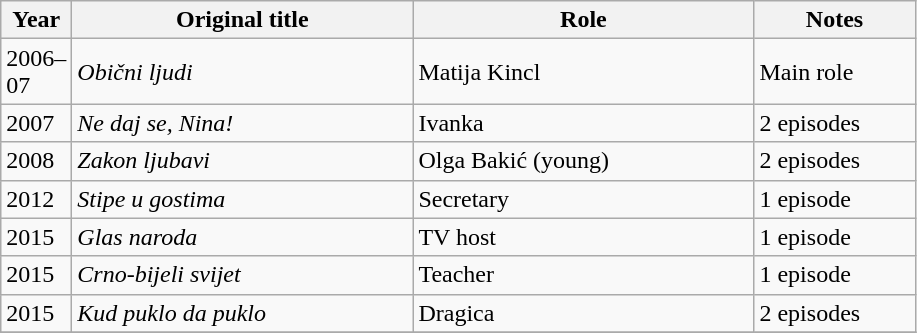<table class="wikitable sortable">
<tr>
<th style="width:40px;">Year</th>
<th style="width:220px;">Original title</th>
<th style="width:220px;">Role</th>
<th style="width:100px;">Notes</th>
</tr>
<tr>
<td>2006–07</td>
<td><em>Obični ljudi</em></td>
<td>Matija Kincl</td>
<td>Main role</td>
</tr>
<tr>
<td>2007</td>
<td><em>Ne daj se, Nina!</em></td>
<td>Ivanka</td>
<td>2 episodes</td>
</tr>
<tr>
<td>2008</td>
<td><em>Zakon ljubavi</em></td>
<td>Olga Bakić (young)</td>
<td>2 episodes</td>
</tr>
<tr>
<td>2012</td>
<td><em>Stipe u gostima</em></td>
<td>Secretary</td>
<td>1 episode</td>
</tr>
<tr>
<td>2015</td>
<td><em>Glas naroda</em></td>
<td>TV host</td>
<td>1 episode</td>
</tr>
<tr>
<td>2015</td>
<td><em>Crno-bijeli svijet</em></td>
<td>Teacher</td>
<td>1 episode</td>
</tr>
<tr>
<td>2015</td>
<td><em>Kud puklo da puklo</em></td>
<td>Dragica</td>
<td>2 episodes</td>
</tr>
<tr>
</tr>
</table>
